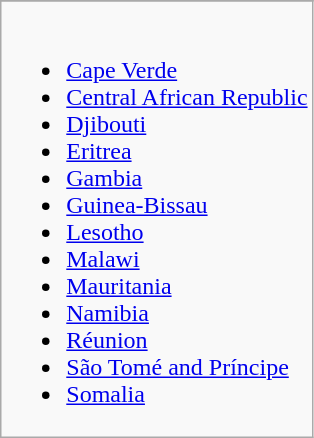<table class="wikitable">
<tr>
</tr>
<tr>
<td><br><ul><li> <a href='#'>Cape Verde</a></li><li> <a href='#'>Central African Republic</a></li><li> <a href='#'>Djibouti</a></li><li> <a href='#'>Eritrea</a></li><li> <a href='#'>Gambia</a></li><li> <a href='#'>Guinea-Bissau</a></li><li> <a href='#'>Lesotho</a></li><li> <a href='#'>Malawi</a></li><li> <a href='#'>Mauritania</a></li><li> <a href='#'>Namibia</a></li><li> <a href='#'>Réunion</a></li><li> <a href='#'>São Tomé and Príncipe</a></li><li> <a href='#'>Somalia</a></li></ul></td>
</tr>
</table>
